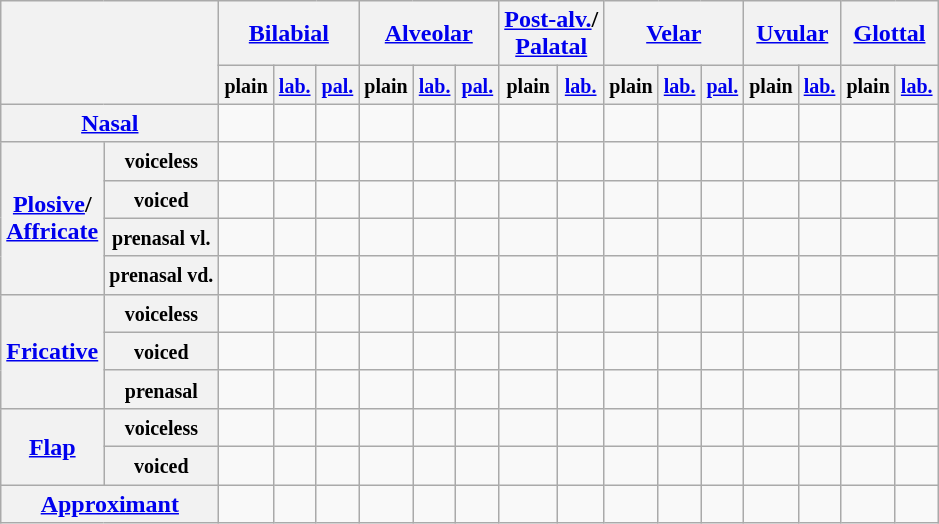<table class="wikitable" style="text-align:center">
<tr>
<th colspan="2" rowspan="2"></th>
<th colspan="3"><a href='#'>Bilabial</a></th>
<th colspan="3"><a href='#'>Alveolar</a></th>
<th colspan="2"><a href='#'>Post-alv.</a>/<br><a href='#'>Palatal</a></th>
<th colspan="3"><a href='#'>Velar</a></th>
<th colspan="2"><a href='#'>Uvular</a></th>
<th colspan="2"><a href='#'>Glottal</a></th>
</tr>
<tr>
<th><small>plain</small></th>
<th><small><a href='#'>lab.</a></small></th>
<th><small><a href='#'>pal.</a></small></th>
<th><small>plain</small></th>
<th><small><a href='#'>lab.</a></small></th>
<th><small><a href='#'>pal.</a></small></th>
<th><small>plain</small></th>
<th><small><a href='#'>lab.</a></small></th>
<th><small>plain</small></th>
<th><small><a href='#'>lab.</a></small></th>
<th><small><a href='#'>pal.</a></small></th>
<th><small>plain</small></th>
<th><small><a href='#'>lab.</a></small></th>
<th><small>plain</small></th>
<th><small><a href='#'>lab.</a></small></th>
</tr>
<tr>
<th colspan="2"><a href='#'>Nasal</a></th>
<td></td>
<td></td>
<td></td>
<td></td>
<td></td>
<td></td>
<td></td>
<td></td>
<td></td>
<td></td>
<td></td>
<td></td>
<td></td>
<td></td>
<td></td>
</tr>
<tr>
<th rowspan="4"><a href='#'>Plosive</a>/<br><a href='#'>Affricate</a></th>
<th><small>voiceless</small></th>
<td></td>
<td></td>
<td></td>
<td></td>
<td></td>
<td></td>
<td></td>
<td></td>
<td></td>
<td></td>
<td></td>
<td></td>
<td></td>
<td></td>
<td></td>
</tr>
<tr>
<th><small>voiced</small></th>
<td></td>
<td></td>
<td></td>
<td></td>
<td></td>
<td></td>
<td></td>
<td></td>
<td></td>
<td></td>
<td></td>
<td></td>
<td></td>
<td></td>
<td></td>
</tr>
<tr>
<th><small>prenasal vl.</small></th>
<td></td>
<td></td>
<td></td>
<td></td>
<td></td>
<td></td>
<td></td>
<td></td>
<td></td>
<td></td>
<td></td>
<td></td>
<td></td>
<td></td>
<td></td>
</tr>
<tr>
<th><small>prenasal vd.</small></th>
<td></td>
<td></td>
<td></td>
<td></td>
<td></td>
<td></td>
<td></td>
<td></td>
<td></td>
<td></td>
<td></td>
<td></td>
<td></td>
<td></td>
<td></td>
</tr>
<tr>
<th rowspan="3"><a href='#'>Fricative</a></th>
<th><small>voiceless</small></th>
<td></td>
<td></td>
<td></td>
<td></td>
<td></td>
<td></td>
<td></td>
<td></td>
<td></td>
<td></td>
<td></td>
<td></td>
<td></td>
<td></td>
<td></td>
</tr>
<tr>
<th><small>voiced</small></th>
<td></td>
<td></td>
<td></td>
<td></td>
<td></td>
<td></td>
<td></td>
<td></td>
<td></td>
<td></td>
<td></td>
<td></td>
<td></td>
<td></td>
<td></td>
</tr>
<tr>
<th><small>prenasal</small></th>
<td></td>
<td></td>
<td></td>
<td></td>
<td></td>
<td></td>
<td></td>
<td></td>
<td></td>
<td></td>
<td></td>
<td></td>
<td></td>
<td></td>
<td></td>
</tr>
<tr>
<th rowspan="2"><a href='#'>Flap</a></th>
<th><small>voiceless</small></th>
<td></td>
<td></td>
<td></td>
<td></td>
<td></td>
<td></td>
<td></td>
<td></td>
<td></td>
<td></td>
<td></td>
<td></td>
<td></td>
<td></td>
<td></td>
</tr>
<tr>
<th><small>voiced</small></th>
<td></td>
<td></td>
<td></td>
<td></td>
<td></td>
<td></td>
<td></td>
<td></td>
<td></td>
<td></td>
<td></td>
<td></td>
<td></td>
<td></td>
<td></td>
</tr>
<tr>
<th colspan="2"><a href='#'>Approximant</a></th>
<td></td>
<td></td>
<td></td>
<td></td>
<td></td>
<td></td>
<td></td>
<td></td>
<td></td>
<td></td>
<td></td>
<td></td>
<td></td>
<td></td>
<td></td>
</tr>
</table>
